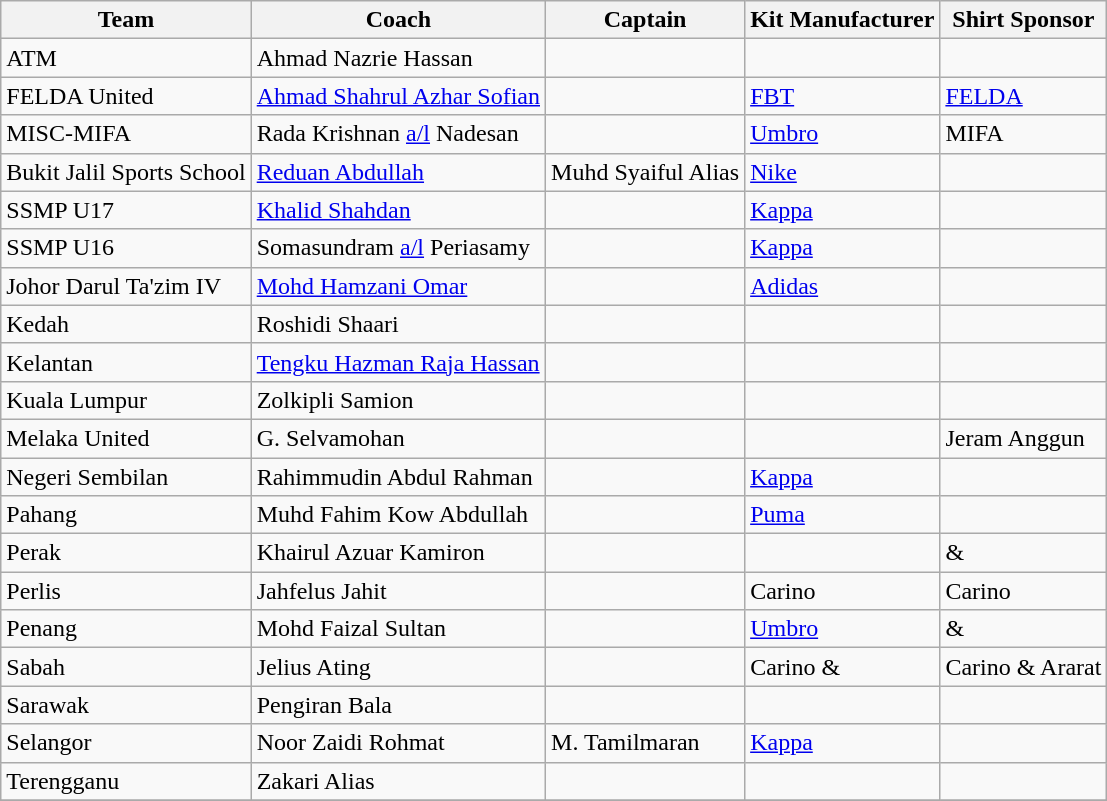<table class="wikitable sortable" style="text-align: left;">
<tr>
<th>Team</th>
<th>Coach</th>
<th>Captain</th>
<th>Kit Manufacturer</th>
<th>Shirt Sponsor</th>
</tr>
<tr>
<td>ATM</td>
<td> Ahmad Nazrie Hassan</td>
<td></td>
<td></td>
<td></td>
</tr>
<tr>
<td>FELDA United</td>
<td> <a href='#'>Ahmad Shahrul Azhar Sofian</a></td>
<td></td>
<td><a href='#'>FBT</a></td>
<td><a href='#'>FELDA</a></td>
</tr>
<tr>
<td>MISC-MIFA</td>
<td> Rada Krishnan <a href='#'>a/l</a> Nadesan</td>
<td></td>
<td><a href='#'>Umbro</a></td>
<td>MIFA</td>
</tr>
<tr>
<td>Bukit Jalil Sports School</td>
<td> <a href='#'>Reduan Abdullah</a></td>
<td> Muhd Syaiful Alias</td>
<td><a href='#'>Nike</a></td>
<td></td>
</tr>
<tr>
<td>SSMP U17</td>
<td> <a href='#'>Khalid Shahdan</a></td>
<td></td>
<td><a href='#'>Kappa</a></td>
<td></td>
</tr>
<tr>
<td>SSMP U16</td>
<td> Somasundram <a href='#'>a/l</a> Periasamy</td>
<td></td>
<td><a href='#'>Kappa</a></td>
<td></td>
</tr>
<tr>
<td>Johor Darul Ta'zim IV</td>
<td> <a href='#'>Mohd Hamzani Omar</a></td>
<td></td>
<td><a href='#'>Adidas</a></td>
<td></td>
</tr>
<tr>
<td>Kedah</td>
<td> Roshidi Shaari</td>
<td></td>
<td></td>
<td></td>
</tr>
<tr>
<td>Kelantan</td>
<td> <a href='#'>Tengku Hazman Raja Hassan</a></td>
<td></td>
<td> </td>
<td></td>
</tr>
<tr>
<td>Kuala Lumpur</td>
<td> Zolkipli Samion</td>
<td></td>
<td></td>
<td></td>
</tr>
<tr>
<td>Melaka United</td>
<td> G. Selvamohan</td>
<td></td>
<td></td>
<td>Jeram Anggun</td>
</tr>
<tr>
<td>Negeri Sembilan</td>
<td> Rahimmudin Abdul Rahman</td>
<td></td>
<td><a href='#'>Kappa</a></td>
<td></td>
</tr>
<tr>
<td>Pahang</td>
<td> Muhd Fahim Kow Abdullah</td>
<td></td>
<td><a href='#'>Puma</a></td>
<td></td>
</tr>
<tr>
<td>Perak</td>
<td> Khairul Azuar Kamiron</td>
<td></td>
<td></td>
<td> & </td>
</tr>
<tr>
<td>Perlis</td>
<td> Jahfelus Jahit</td>
<td></td>
<td>Carino</td>
<td>Carino</td>
</tr>
<tr>
<td>Penang</td>
<td> Mohd Faizal Sultan</td>
<td></td>
<td><a href='#'>Umbro</a></td>
<td> & </td>
</tr>
<tr>
<td>Sabah</td>
<td> Jelius Ating</td>
<td></td>
<td>Carino & </td>
<td>Carino & Ararat</td>
</tr>
<tr>
<td>Sarawak</td>
<td> Pengiran Bala</td>
<td></td>
<td></td>
<td></td>
</tr>
<tr>
<td>Selangor</td>
<td> Noor Zaidi Rohmat</td>
<td> M. Tamilmaran</td>
<td><a href='#'>Kappa</a></td>
<td></td>
</tr>
<tr>
<td>Terengganu</td>
<td> Zakari Alias</td>
<td></td>
<td></td>
<td></td>
</tr>
<tr>
</tr>
</table>
